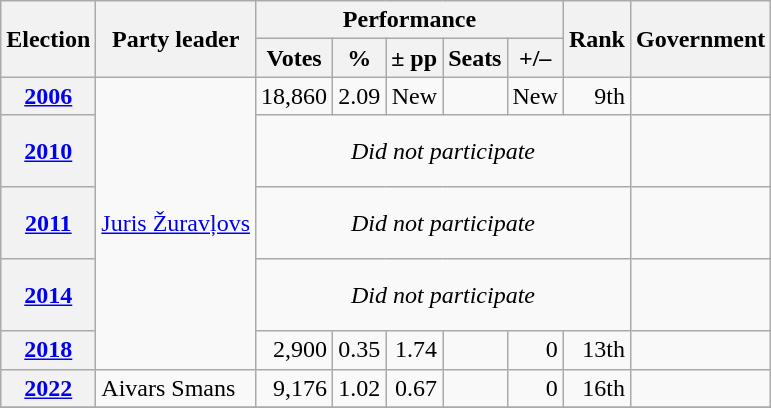<table class=wikitable style=text-align:right>
<tr>
<th rowspan=2>Election</th>
<th rowspan=2>Party leader</th>
<th colspan=5>Performance</th>
<th rowspan=2>Rank</th>
<th rowspan=2>Government</th>
</tr>
<tr>
<th>Votes</th>
<th>%</th>
<th>± pp</th>
<th>Seats</th>
<th>+/–</th>
</tr>
<tr>
<th><a href='#'>2006</a></th>
<td align=left rowspan=5><a href='#'>Juris Žuravļovs</a></td>
<td>18,860</td>
<td>2.09</td>
<td>New</td>
<td></td>
<td>New</td>
<td>9th</td>
<td></td>
</tr>
<tr style=height:3em>
<th><a href='#'>2010</a></th>
<td colspan=6 align="center"><em>Did not participate</em></td>
<td></td>
</tr>
<tr style=height:3em>
<th><a href='#'>2011</a></th>
<td colspan=6 align="center"><em>Did not participate</em></td>
<td></td>
</tr>
<tr style=height:3em>
<th><a href='#'>2014</a></th>
<td colspan=6 align="center"><em>Did not participate</em></td>
<td></td>
</tr>
<tr>
<th><a href='#'>2018</a></th>
<td>2,900</td>
<td>0.35</td>
<td> 1.74</td>
<td></td>
<td> 0</td>
<td> 13th</td>
<td></td>
</tr>
<tr>
<th><a href='#'>2022</a></th>
<td align=left>Aivars Smans</td>
<td>9,176</td>
<td>1.02</td>
<td> 0.67</td>
<td></td>
<td> 0</td>
<td> 16th</td>
<td></td>
</tr>
<tr>
</tr>
</table>
